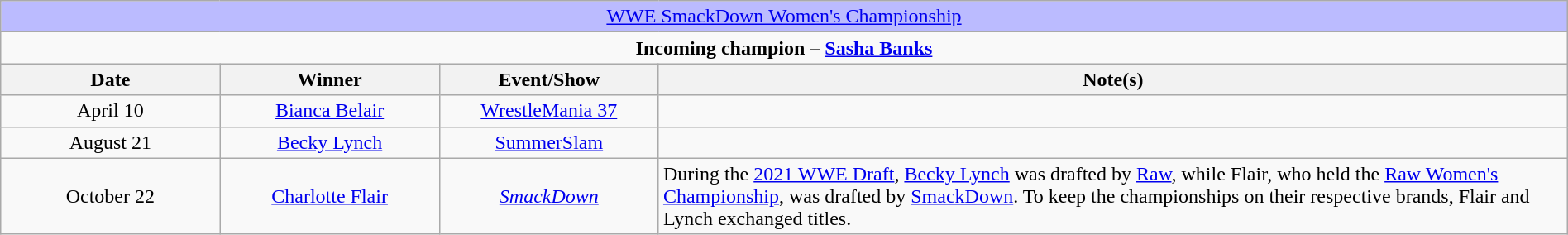<table class="wikitable" style="text-align:center; width:100%;">
<tr style="background:#BBF;">
<td colspan="4" style="text-align: center;"><a href='#'>WWE SmackDown Women's Championship</a></td>
</tr>
<tr>
<td colspan="4" style="text-align: center;"><strong>Incoming champion – <a href='#'>Sasha Banks</a></strong></td>
</tr>
<tr>
<th width=14%>Date</th>
<th width=14%>Winner</th>
<th width=14%>Event/Show</th>
<th width=58%>Note(s)</th>
</tr>
<tr>
<td>April 10</td>
<td><a href='#'>Bianca Belair</a></td>
<td><a href='#'>WrestleMania 37</a><br></td>
<td></td>
</tr>
<tr>
<td>August 21</td>
<td><a href='#'>Becky Lynch</a></td>
<td><a href='#'>SummerSlam</a></td>
<td></td>
</tr>
<tr>
<td>October 22</td>
<td><a href='#'>Charlotte Flair</a></td>
<td><em><a href='#'>SmackDown</a></em></td>
<td align=left>During the <a href='#'>2021 WWE Draft</a>, <a href='#'>Becky Lynch</a> was drafted by <a href='#'>Raw</a>, while Flair, who held the <a href='#'>Raw Women's Championship</a>, was drafted by <a href='#'>SmackDown</a>. To keep the championships on their respective brands, Flair and Lynch exchanged titles.</td>
</tr>
</table>
